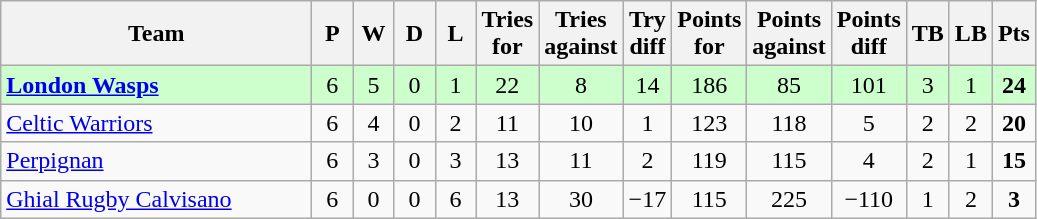<table class="wikitable" style="text-align: center;">
<tr>
<th width="200">Team</th>
<th width="20">P</th>
<th width="20">W</th>
<th width="20">D</th>
<th width="20">L</th>
<th width="20">Tries for</th>
<th width="20">Tries against</th>
<th width="20">Try diff</th>
<th width="20">Points for</th>
<th width="20">Points against</th>
<th width="25">Points diff</th>
<th width="20">TB</th>
<th width="20">LB</th>
<th width="20">Pts</th>
</tr>
<tr bgcolor="#ccffcc">
<td align=left> <strong><a href='#'>London Wasps</a></strong></td>
<td>6</td>
<td>5</td>
<td>0</td>
<td>1</td>
<td>22</td>
<td>8</td>
<td>14</td>
<td>186</td>
<td>85</td>
<td>101</td>
<td>3</td>
<td>1</td>
<td><strong>24</strong></td>
</tr>
<tr>
<td align=left> <a href='#'>Celtic Warriors</a></td>
<td>6</td>
<td>4</td>
<td>0</td>
<td>2</td>
<td>11</td>
<td>10</td>
<td>1</td>
<td>123</td>
<td>118</td>
<td>5</td>
<td>2</td>
<td>2</td>
<td><strong>20</strong></td>
</tr>
<tr>
<td align=left>  <a href='#'>Perpignan</a></td>
<td>6</td>
<td>3</td>
<td>0</td>
<td>3</td>
<td>13</td>
<td>11</td>
<td>2</td>
<td>119</td>
<td>115</td>
<td>4</td>
<td>2</td>
<td>1</td>
<td><strong>15</strong></td>
</tr>
<tr>
<td align=left> <a href='#'>Ghial Rugby Calvisano</a></td>
<td>6</td>
<td>0</td>
<td>0</td>
<td>6</td>
<td>13</td>
<td>30</td>
<td>−17</td>
<td>115</td>
<td>225</td>
<td>−110</td>
<td>1</td>
<td>2</td>
<td><strong>3</strong></td>
</tr>
</table>
